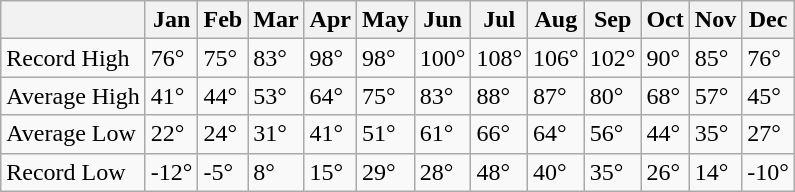<table class="wikitable">
<tr>
<th></th>
<th>Jan</th>
<th>Feb</th>
<th>Mar</th>
<th>Apr</th>
<th>May</th>
<th>Jun</th>
<th>Jul</th>
<th>Aug</th>
<th>Sep</th>
<th>Oct</th>
<th>Nov</th>
<th>Dec</th>
</tr>
<tr>
<td>Record High</td>
<td>76°</td>
<td>75°</td>
<td>83°</td>
<td>98°</td>
<td>98°</td>
<td>100°</td>
<td>108°</td>
<td>106°</td>
<td>102°</td>
<td>90°</td>
<td>85°</td>
<td>76°</td>
</tr>
<tr>
<td>Average High</td>
<td>41°</td>
<td>44°</td>
<td>53°</td>
<td>64°</td>
<td>75°</td>
<td>83°</td>
<td>88°</td>
<td>87°</td>
<td>80°</td>
<td>68°</td>
<td>57°</td>
<td>45°</td>
</tr>
<tr>
<td>Average Low</td>
<td>22°</td>
<td>24°</td>
<td>31°</td>
<td>41°</td>
<td>51°</td>
<td>61°</td>
<td>66°</td>
<td>64°</td>
<td>56°</td>
<td>44°</td>
<td>35°</td>
<td>27°</td>
</tr>
<tr>
<td>Record Low</td>
<td>-12°</td>
<td>-5°</td>
<td>8°</td>
<td>15°</td>
<td>29°</td>
<td>28°</td>
<td>48°</td>
<td>40°</td>
<td>35°</td>
<td>26°</td>
<td>14°</td>
<td>-10°</td>
</tr>
</table>
